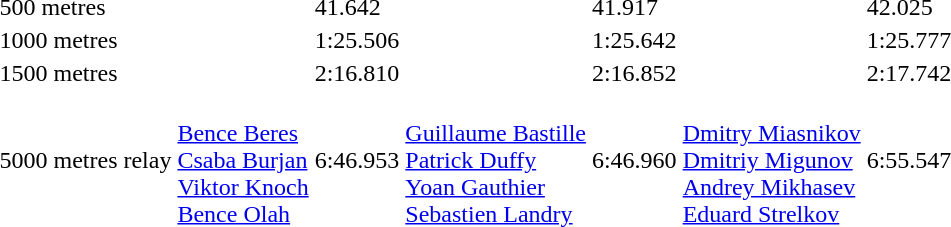<table>
<tr>
<td>500 metres<br></td>
<td></td>
<td>41.642</td>
<td></td>
<td>41.917</td>
<td></td>
<td>42.025</td>
</tr>
<tr>
<td>1000 metres<br></td>
<td></td>
<td>1:25.506</td>
<td></td>
<td>1:25.642</td>
<td></td>
<td>1:25.777</td>
</tr>
<tr>
<td>1500 metres<br></td>
<td></td>
<td>2:16.810</td>
<td></td>
<td>2:16.852</td>
<td></td>
<td>2:17.742</td>
</tr>
<tr>
<td>5000 metres relay<br></td>
<td><br><a href='#'>Bence Beres</a><br><a href='#'>Csaba Burjan</a><br><a href='#'>Viktor Knoch</a><br><a href='#'>Bence Olah</a></td>
<td>6:46.953</td>
<td><br><a href='#'>Guillaume Bastille</a><br><a href='#'>Patrick Duffy</a><br><a href='#'>Yoan Gauthier</a><br><a href='#'>Sebastien Landry</a></td>
<td>6:46.960</td>
<td><br><a href='#'>Dmitry Miasnikov</a><br><a href='#'>Dmitriy Migunov</a><br><a href='#'>Andrey Mikhasev</a><br><a href='#'>Eduard Strelkov</a></td>
<td>6:55.547</td>
</tr>
</table>
